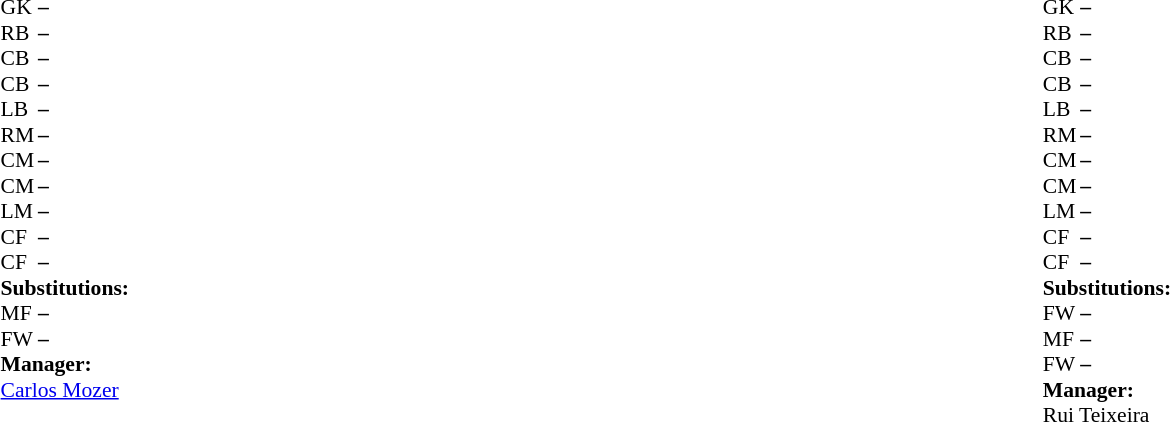<table width="100%">
<tr>
<td valign="top" width="40%"><br><table style="font-size:90%;" cellspacing="0" cellpadding="0" align="center">
<tr>
<th width="25"></th>
<th width="25"></th>
</tr>
<tr>
<td>GK</td>
<td><strong>–</strong></td>
<td></td>
</tr>
<tr>
<td>RB</td>
<td><strong>–</strong></td>
<td></td>
</tr>
<tr>
<td>CB</td>
<td><strong>–</strong></td>
<td></td>
</tr>
<tr>
<td>CB</td>
<td><strong>–</strong></td>
<td></td>
</tr>
<tr>
<td>LB</td>
<td><strong>–</strong></td>
<td></td>
</tr>
<tr>
<td>RM</td>
<td><strong>–</strong></td>
<td></td>
</tr>
<tr>
<td>CM</td>
<td><strong>–</strong></td>
<td></td>
<td></td>
<td></td>
</tr>
<tr>
<td>CM</td>
<td><strong>–</strong></td>
<td></td>
</tr>
<tr>
<td>LM</td>
<td><strong>–</strong></td>
<td></td>
</tr>
<tr>
<td>CF</td>
<td><strong>–</strong></td>
<td></td>
</tr>
<tr>
<td>CF</td>
<td><strong>–</strong></td>
<td></td>
<td></td>
<td></td>
</tr>
<tr>
<td colspan=3><strong>Substitutions:</strong></td>
</tr>
<tr>
<td>MF</td>
<td><strong>–</strong></td>
<td></td>
<td></td>
<td></td>
</tr>
<tr>
<td>FW</td>
<td><strong>–</strong></td>
<td></td>
<td></td>
<td></td>
</tr>
<tr>
<td colspan=3><strong>Manager:</strong></td>
</tr>
<tr>
<td colspan=4> <a href='#'>Carlos Mozer</a></td>
</tr>
</table>
</td>
<td valign="top"></td>
<td valign="top" width="50%"><br><table style="font-size:90%;" cellspacing="0" cellpadding="0" align="center">
<tr>
<th width=25></th>
<th width=25></th>
</tr>
<tr>
<td>GK</td>
<td><strong>–</strong></td>
<td></td>
</tr>
<tr>
<td>RB</td>
<td><strong>–</strong></td>
<td></td>
<td></td>
<td></td>
</tr>
<tr>
<td>CB</td>
<td><strong>–</strong></td>
<td></td>
</tr>
<tr>
<td>CB</td>
<td><strong>–</strong></td>
<td></td>
</tr>
<tr>
<td>LB</td>
<td><strong>–</strong></td>
<td></td>
</tr>
<tr>
<td>RM</td>
<td><strong>–</strong></td>
<td></td>
</tr>
<tr>
<td>CM</td>
<td><strong>–</strong></td>
<td></td>
</tr>
<tr>
<td>CM</td>
<td><strong>–</strong></td>
<td></td>
<td></td>
<td></td>
</tr>
<tr>
<td>LM</td>
<td><strong>–</strong></td>
<td></td>
</tr>
<tr>
<td>CF</td>
<td><strong>–</strong></td>
<td></td>
</tr>
<tr>
<td>CF</td>
<td><strong>–</strong></td>
<td></td>
<td></td>
<td></td>
</tr>
<tr>
<td colspan=3><strong>Substitutions:</strong></td>
</tr>
<tr>
<td>FW</td>
<td><strong>–</strong></td>
<td></td>
<td></td>
<td></td>
</tr>
<tr>
<td>MF</td>
<td><strong>–</strong></td>
<td></td>
<td></td>
<td></td>
</tr>
<tr>
<td>FW</td>
<td><strong>–</strong></td>
<td></td>
<td></td>
<td></td>
</tr>
<tr>
<td colspan=3><strong>Manager:</strong></td>
</tr>
<tr>
<td colspan=4> Rui Teixeira</td>
</tr>
</table>
</td>
</tr>
</table>
